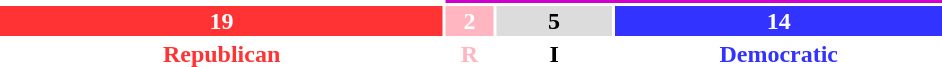<table style="width:50%">
<tr>
<td scope="row" colspan="7" style="text-align:center"></td>
</tr>
<tr>
<td></td>
<td colspan=3 style="height=5px; background:#D000CC; width:52.5%"></td>
</tr>
<tr>
<td scope="row" style="background:#F33; width:47.5%; text-align:center; color:white"><strong>19</strong></td>
<td scope="row" style="background:#FFB6C1; width:5.0%; text-align:center; color:white"><strong>2</strong></td>
<td style= "background:#DCDCDC; width:12.5%; text-align:center; color:black"><strong>5</strong></td>
<td style= "background:#33F; width:35%; text-align:center; color:white"><strong>14</strong></td>
</tr>
<tr>
<td scope="row" style="text-align:center; color:#F33"><strong>Republican</strong></td>
<td scope="row" style="text-align:center; color:#FFB6C1"><strong>R</strong></td>
<td scope="row" style="text-align:center; color:Black"><strong>I</strong></td>
<td style="text-align:center; color:#33F"><strong>Democratic</strong></td>
</tr>
</table>
